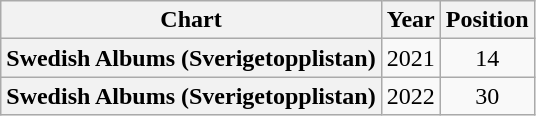<table class="wikitable plainrowheaders" style="text-align:center">
<tr>
<th scope="col">Chart</th>
<th scope="col">Year</th>
<th scope="col">Position</th>
</tr>
<tr>
<th scope="row">Swedish Albums (Sverigetopplistan)</th>
<td>2021</td>
<td>14</td>
</tr>
<tr>
<th scope="row">Swedish Albums (Sverigetopplistan)</th>
<td>2022</td>
<td>30</td>
</tr>
</table>
